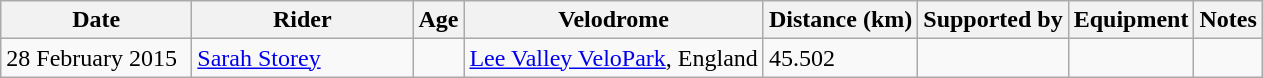<table class="wikitable sortable">
<tr>
<th width=120>Date</th>
<th width=140>Rider</th>
<th>Age</th>
<th>Velodrome</th>
<th>Distance (km)</th>
<th>Supported by</th>
<th>Equipment</th>
<th>Notes</th>
</tr>
<tr>
<td>28 February 2015</td>
<td> <a href='#'>Sarah Storey</a></td>
<td></td>
<td><a href='#'>Lee Valley VeloPark</a>, England</td>
<td>45.502</td>
<td></td>
<td></td>
<td></td>
</tr>
</table>
